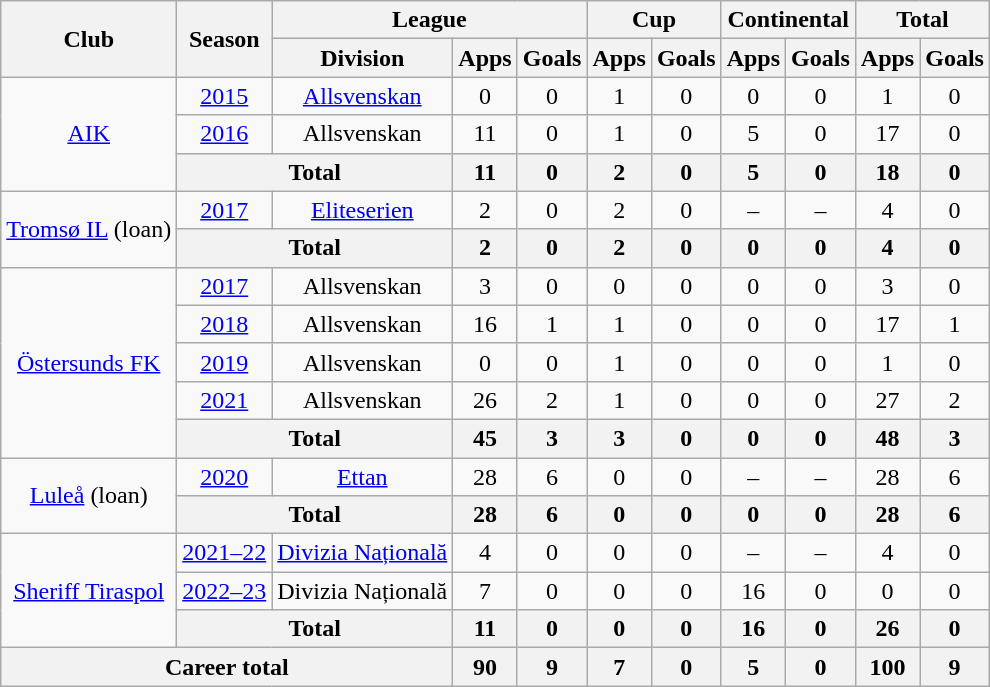<table class="wikitable" style="text-align: center;">
<tr>
<th rowspan="2">Club</th>
<th rowspan="2">Season</th>
<th colspan="3">League</th>
<th colspan="2">Cup</th>
<th colspan="2">Continental</th>
<th colspan="2">Total</th>
</tr>
<tr>
<th>Division</th>
<th>Apps</th>
<th>Goals</th>
<th>Apps</th>
<th>Goals</th>
<th>Apps</th>
<th>Goals</th>
<th>Apps</th>
<th>Goals</th>
</tr>
<tr>
<td rowspan="3"><a href='#'>AIK</a></td>
<td><a href='#'>2015</a></td>
<td><a href='#'>Allsvenskan</a></td>
<td>0</td>
<td>0</td>
<td>1</td>
<td>0</td>
<td>0</td>
<td>0</td>
<td>1</td>
<td>0</td>
</tr>
<tr>
<td><a href='#'>2016</a></td>
<td>Allsvenskan</td>
<td>11</td>
<td>0</td>
<td>1</td>
<td>0</td>
<td>5</td>
<td>0</td>
<td>17</td>
<td>0</td>
</tr>
<tr>
<th colspan="2">Total</th>
<th>11</th>
<th>0</th>
<th>2</th>
<th>0</th>
<th>5</th>
<th>0</th>
<th>18</th>
<th>0</th>
</tr>
<tr>
<td rowspan="2"><a href='#'>Tromsø IL</a> (loan)</td>
<td><a href='#'>2017</a></td>
<td rowspan="1"><a href='#'>Eliteserien</a></td>
<td>2</td>
<td>0</td>
<td>2</td>
<td>0</td>
<td>–</td>
<td>–</td>
<td>4</td>
<td>0</td>
</tr>
<tr>
<th colspan="2">Total</th>
<th>2</th>
<th>0</th>
<th>2</th>
<th>0</th>
<th>0</th>
<th>0</th>
<th>4</th>
<th>0</th>
</tr>
<tr>
<td rowspan="5"><a href='#'>Östersunds FK</a></td>
<td><a href='#'>2017</a></td>
<td>Allsvenskan</td>
<td>3</td>
<td>0</td>
<td>0</td>
<td>0</td>
<td>0</td>
<td>0</td>
<td>3</td>
<td>0</td>
</tr>
<tr>
<td><a href='#'>2018</a></td>
<td>Allsvenskan</td>
<td>16</td>
<td>1</td>
<td>1</td>
<td>0</td>
<td>0</td>
<td>0</td>
<td>17</td>
<td>1</td>
</tr>
<tr>
<td><a href='#'>2019</a></td>
<td>Allsvenskan</td>
<td>0</td>
<td>0</td>
<td>1</td>
<td>0</td>
<td>0</td>
<td>0</td>
<td>1</td>
<td>0</td>
</tr>
<tr>
<td><a href='#'>2021</a></td>
<td>Allsvenskan</td>
<td>26</td>
<td>2</td>
<td>1</td>
<td>0</td>
<td>0</td>
<td>0</td>
<td>27</td>
<td>2</td>
</tr>
<tr>
<th colspan="2">Total</th>
<th>45</th>
<th>3</th>
<th>3</th>
<th>0</th>
<th>0</th>
<th>0</th>
<th>48</th>
<th>3</th>
</tr>
<tr>
<td rowspan="2"><a href='#'>Luleå</a> (loan)</td>
<td><a href='#'>2020</a></td>
<td rowspan="1"><a href='#'>Ettan</a></td>
<td>28</td>
<td>6</td>
<td>0</td>
<td>0</td>
<td>–</td>
<td>–</td>
<td>28</td>
<td>6</td>
</tr>
<tr>
<th colspan="2">Total</th>
<th>28</th>
<th>6</th>
<th>0</th>
<th>0</th>
<th>0</th>
<th>0</th>
<th>28</th>
<th>6</th>
</tr>
<tr>
<td rowspan="3"><a href='#'>Sheriff Tiraspol</a></td>
<td><a href='#'>2021–22</a></td>
<td><a href='#'>Divizia Națională</a></td>
<td>4</td>
<td>0</td>
<td>0</td>
<td>0</td>
<td>–</td>
<td>–</td>
<td>4</td>
<td>0</td>
</tr>
<tr>
<td><a href='#'>2022–23</a></td>
<td>Divizia Națională</td>
<td>7</td>
<td>0</td>
<td>0</td>
<td>0</td>
<td>16</td>
<td>0</td>
<td>0</td>
<td>0</td>
</tr>
<tr>
<th colspan="2">Total</th>
<th>11</th>
<th>0</th>
<th>0</th>
<th>0</th>
<th>16</th>
<th>0</th>
<th>26</th>
<th>0</th>
</tr>
<tr>
<th colspan="3">Career total</th>
<th>90</th>
<th>9</th>
<th>7</th>
<th>0</th>
<th>5</th>
<th>0</th>
<th>100</th>
<th>9</th>
</tr>
</table>
